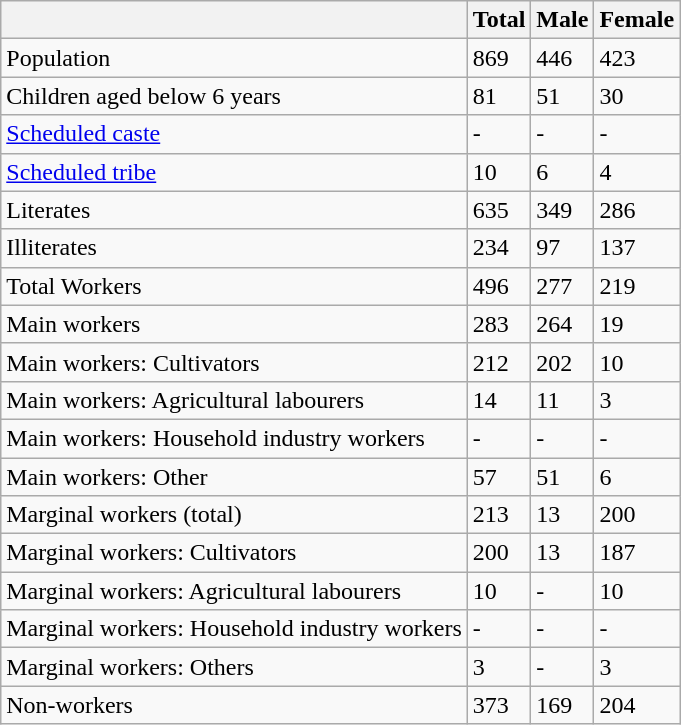<table class="wikitable sortable">
<tr>
<th></th>
<th>Total</th>
<th>Male</th>
<th>Female</th>
</tr>
<tr>
<td>Population</td>
<td>869</td>
<td>446</td>
<td>423</td>
</tr>
<tr>
<td>Children aged below 6 years</td>
<td>81</td>
<td>51</td>
<td>30</td>
</tr>
<tr>
<td><a href='#'>Scheduled caste</a></td>
<td>-</td>
<td>-</td>
<td>-</td>
</tr>
<tr>
<td><a href='#'>Scheduled tribe</a></td>
<td>10</td>
<td>6</td>
<td>4</td>
</tr>
<tr>
<td>Literates</td>
<td>635</td>
<td>349</td>
<td>286</td>
</tr>
<tr>
<td>Illiterates</td>
<td>234</td>
<td>97</td>
<td>137</td>
</tr>
<tr>
<td>Total Workers</td>
<td>496</td>
<td>277</td>
<td>219</td>
</tr>
<tr>
<td>Main workers</td>
<td>283</td>
<td>264</td>
<td>19</td>
</tr>
<tr>
<td>Main workers: Cultivators</td>
<td>212</td>
<td>202</td>
<td>10</td>
</tr>
<tr>
<td>Main workers: Agricultural labourers</td>
<td>14</td>
<td>11</td>
<td>3</td>
</tr>
<tr>
<td>Main workers: Household industry workers</td>
<td>-</td>
<td>-</td>
<td>-</td>
</tr>
<tr>
<td>Main workers: Other</td>
<td>57</td>
<td>51</td>
<td>6</td>
</tr>
<tr>
<td>Marginal workers (total)</td>
<td>213</td>
<td>13</td>
<td>200</td>
</tr>
<tr>
<td>Marginal workers: Cultivators</td>
<td>200</td>
<td>13</td>
<td>187</td>
</tr>
<tr>
<td>Marginal workers: Agricultural labourers</td>
<td>10</td>
<td>-</td>
<td>10</td>
</tr>
<tr>
<td>Marginal workers: Household industry workers</td>
<td>-</td>
<td>-</td>
<td>-</td>
</tr>
<tr>
<td>Marginal workers: Others</td>
<td>3</td>
<td>-</td>
<td>3</td>
</tr>
<tr>
<td>Non-workers</td>
<td>373</td>
<td>169</td>
<td>204</td>
</tr>
</table>
